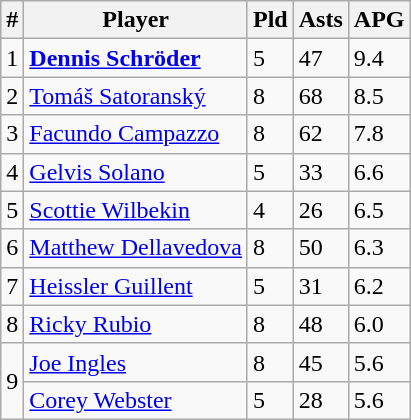<table class=wikitable width=auto>
<tr>
<th>#</th>
<th>Player</th>
<th>Pld</th>
<th>Asts</th>
<th>APG</th>
</tr>
<tr>
<td>1</td>
<td> <strong><a href='#'>Dennis Schröder</a></strong></td>
<td>5</td>
<td>47</td>
<td>9.4</td>
</tr>
<tr>
<td>2</td>
<td> <a href='#'>Tomáš Satoranský</a></td>
<td>8</td>
<td>68</td>
<td>8.5</td>
</tr>
<tr>
<td>3</td>
<td> <a href='#'>Facundo Campazzo</a></td>
<td>8</td>
<td>62</td>
<td>7.8</td>
</tr>
<tr>
<td>4</td>
<td> <a href='#'>Gelvis Solano</a></td>
<td>5</td>
<td>33</td>
<td>6.6</td>
</tr>
<tr>
<td>5</td>
<td> <a href='#'>Scottie Wilbekin</a></td>
<td>4</td>
<td>26</td>
<td>6.5</td>
</tr>
<tr>
<td>6</td>
<td> <a href='#'>Matthew Dellavedova</a></td>
<td>8</td>
<td>50</td>
<td>6.3</td>
</tr>
<tr>
<td>7</td>
<td> <a href='#'>Heissler Guillent</a></td>
<td>5</td>
<td>31</td>
<td>6.2</td>
</tr>
<tr>
<td>8</td>
<td> <a href='#'>Ricky Rubio</a></td>
<td>8</td>
<td>48</td>
<td>6.0</td>
</tr>
<tr>
<td rowspan=2>9</td>
<td> <a href='#'>Joe Ingles</a></td>
<td>8</td>
<td>45</td>
<td>5.6</td>
</tr>
<tr>
<td> <a href='#'>Corey Webster</a></td>
<td>5</td>
<td>28</td>
<td>5.6</td>
</tr>
</table>
